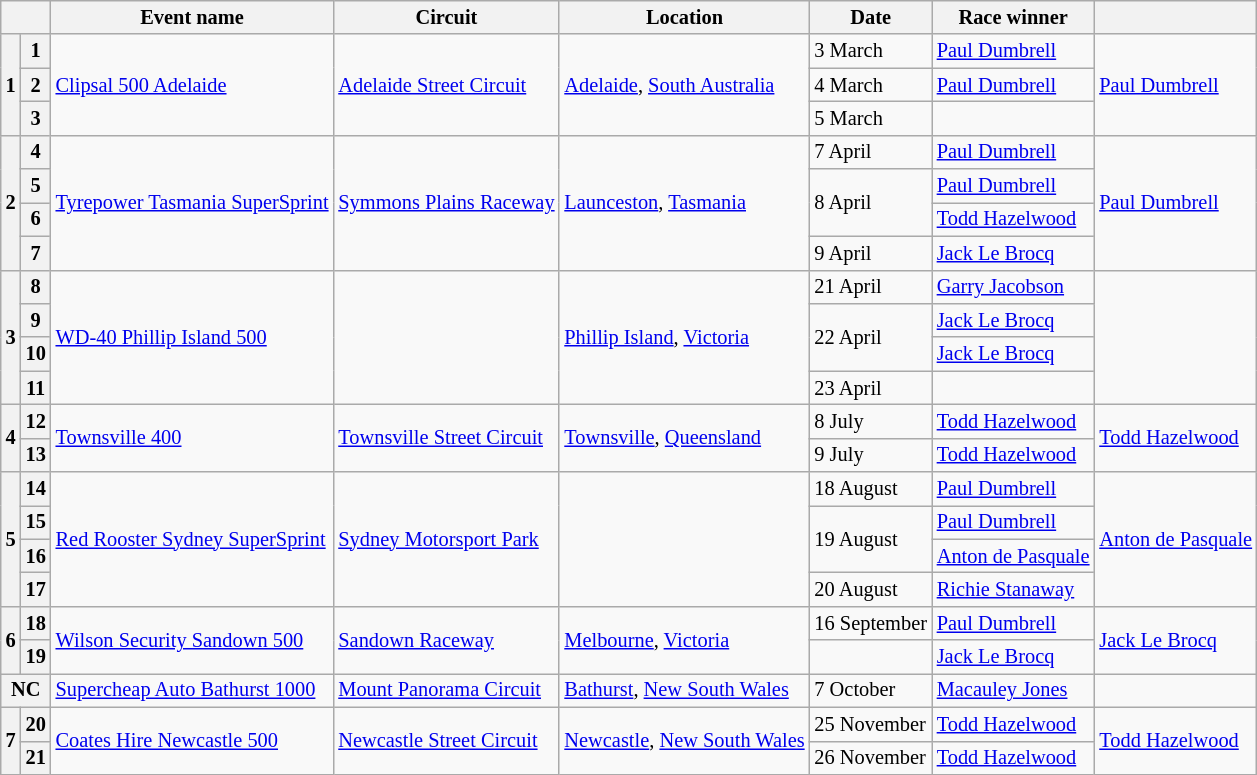<table class="wikitable" style="font-size: 85%">
<tr>
<th colspan=2></th>
<th>Event name</th>
<th>Circuit</th>
<th>Location</th>
<th>Date</th>
<th>Race winner</th>
<th></th>
</tr>
<tr>
<th rowspan=3>1</th>
<th>1</th>
<td rowspan=3> <a href='#'>Clipsal 500 Adelaide</a></td>
<td rowspan=3><a href='#'>Adelaide Street Circuit</a></td>
<td rowspan=3><a href='#'>Adelaide</a>, <a href='#'>South Australia</a></td>
<td>3 March</td>
<td> <a href='#'>Paul Dumbrell</a></td>
<td rowspan=3> <a href='#'>Paul Dumbrell</a></td>
</tr>
<tr>
<th>2</th>
<td>4 March</td>
<td> <a href='#'>Paul Dumbrell</a></td>
</tr>
<tr>
<th>3</th>
<td>5 March</td>
<td> </td>
</tr>
<tr>
<th rowspan=4>2</th>
<th>4</th>
<td rowspan=4> <a href='#'>Tyrepower Tasmania SuperSprint</a></td>
<td rowspan=4><a href='#'>Symmons Plains Raceway</a></td>
<td rowspan=4><a href='#'>Launceston</a>, <a href='#'>Tasmania</a></td>
<td>7 April</td>
<td> <a href='#'>Paul Dumbrell</a></td>
<td rowspan=4> <a href='#'>Paul Dumbrell</a></td>
</tr>
<tr>
<th>5</th>
<td rowspan=2>8 April</td>
<td> <a href='#'>Paul Dumbrell</a></td>
</tr>
<tr>
<th>6</th>
<td> <a href='#'>Todd Hazelwood</a></td>
</tr>
<tr>
<th>7</th>
<td>9 April</td>
<td> <a href='#'>Jack Le Brocq</a></td>
</tr>
<tr>
<th rowspan=4>3</th>
<th>8</th>
<td rowspan=4> <a href='#'>WD-40 Phillip Island 500</a></td>
<td rowspan=4></td>
<td rowspan=4><a href='#'>Phillip Island</a>, <a href='#'>Victoria</a></td>
<td>21 April</td>
<td> <a href='#'>Garry Jacobson</a></td>
<td rowspan=4></td>
</tr>
<tr>
<th>9</th>
<td rowspan=2>22 April</td>
<td> <a href='#'>Jack Le Brocq</a></td>
</tr>
<tr>
<th>10</th>
<td> <a href='#'>Jack Le Brocq</a></td>
</tr>
<tr>
<th>11</th>
<td>23 April</td>
<td></td>
</tr>
<tr>
<th rowspan=2>4</th>
<th>12</th>
<td rowspan=2> <a href='#'>Townsville 400</a></td>
<td rowspan=2><a href='#'>Townsville Street Circuit</a></td>
<td rowspan=2><a href='#'>Townsville</a>, <a href='#'>Queensland</a></td>
<td>8 July</td>
<td> <a href='#'>Todd Hazelwood</a></td>
<td rowspan=2> <a href='#'>Todd Hazelwood</a></td>
</tr>
<tr>
<th>13</th>
<td>9 July</td>
<td> <a href='#'>Todd Hazelwood</a></td>
</tr>
<tr>
<th rowspan=4>5</th>
<th>14</th>
<td rowspan=4> <a href='#'>Red Rooster Sydney SuperSprint</a></td>
<td rowspan=4><a href='#'>Sydney Motorsport Park</a></td>
<td rowspan=4></td>
<td>18 August</td>
<td> <a href='#'>Paul Dumbrell</a></td>
<td rowspan=4> <a href='#'>Anton de Pasquale</a></td>
</tr>
<tr>
<th>15</th>
<td rowspan=2>19 August</td>
<td> <a href='#'>Paul Dumbrell</a></td>
</tr>
<tr>
<th>16</th>
<td> <a href='#'>Anton de Pasquale</a></td>
</tr>
<tr>
<th>17</th>
<td>20 August</td>
<td> <a href='#'>Richie Stanaway</a></td>
</tr>
<tr>
<th rowspan=2>6</th>
<th>18</th>
<td rowspan=2> <a href='#'>Wilson Security Sandown 500</a></td>
<td rowspan=2><a href='#'>Sandown Raceway</a></td>
<td rowspan=2><a href='#'>Melbourne</a>, <a href='#'>Victoria</a></td>
<td>16 September</td>
<td> <a href='#'>Paul Dumbrell</a></td>
<td rowspan=2> <a href='#'>Jack Le Brocq</a></td>
</tr>
<tr>
<th>19</th>
<td></td>
<td> <a href='#'>Jack Le Brocq</a></td>
</tr>
<tr>
<th colspan=2>NC</th>
<td> <a href='#'>Supercheap Auto Bathurst 1000</a></td>
<td><a href='#'>Mount Panorama Circuit</a></td>
<td><a href='#'>Bathurst</a>, <a href='#'>New South Wales</a></td>
<td>7 October</td>
<td> <a href='#'>Macauley Jones</a></td>
<td align=center></td>
</tr>
<tr>
<th rowspan=2>7</th>
<th>20</th>
<td rowspan=2> <a href='#'>Coates Hire Newcastle 500</a></td>
<td rowspan=2><a href='#'>Newcastle Street Circuit</a></td>
<td rowspan=2><a href='#'>Newcastle</a>, <a href='#'>New South Wales</a></td>
<td>25 November</td>
<td> <a href='#'>Todd Hazelwood</a></td>
<td rowspan=2> <a href='#'>Todd Hazelwood</a></td>
</tr>
<tr>
<th>21</th>
<td>26 November</td>
<td> <a href='#'>Todd Hazelwood</a></td>
</tr>
</table>
